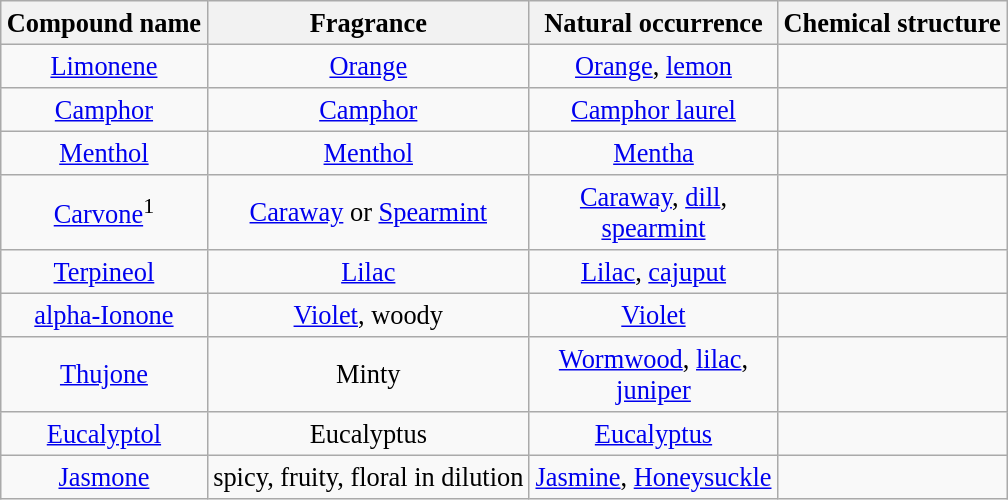<table class="wikitable" style="font-size: 110%">
<tr>
<th>Compound name</th>
<th>Fragrance</th>
<th>Natural occurrence</th>
<th>Chemical structure</th>
</tr>
<tr align=center>
<td><a href='#'>Limonene</a></td>
<td><a href='#'>Orange</a></td>
<td><a href='#'>Orange</a>, <a href='#'>lemon</a></td>
<td></td>
</tr>
<tr align=center>
<td><a href='#'>Camphor</a></td>
<td><a href='#'>Camphor</a></td>
<td><a href='#'>Camphor laurel</a></td>
<td></td>
</tr>
<tr align=center>
<td><a href='#'>Menthol</a></td>
<td><a href='#'>Menthol</a></td>
<td><a href='#'>Mentha</a></td>
<td></td>
</tr>
<tr align=center>
<td><a href='#'>Carvone</a><sup>1</sup></td>
<td><a href='#'>Caraway</a> or <a href='#'>Spearmint</a></td>
<td><a href='#'>Caraway</a>, <a href='#'>dill</a>, <br> <a href='#'>spearmint</a></td>
<td></td>
</tr>
<tr align=center>
<td><a href='#'>Terpineol</a></td>
<td><a href='#'>Lilac</a></td>
<td><a href='#'>Lilac</a>, <a href='#'>cajuput</a></td>
<td></td>
</tr>
<tr align=center>
<td><a href='#'>alpha-Ionone</a></td>
<td><a href='#'>Violet</a>, woody</td>
<td><a href='#'>Violet</a></td>
<td></td>
</tr>
<tr align=center>
<td><a href='#'>Thujone</a></td>
<td>Minty</td>
<td><a href='#'>Wormwood</a>, <a href='#'>lilac</a>, <br> <a href='#'>juniper</a></td>
<td></td>
</tr>
<tr align=center>
<td><a href='#'>Eucalyptol</a></td>
<td>Eucalyptus</td>
<td><a href='#'>Eucalyptus</a></td>
<td></td>
</tr>
<tr align=center>
<td><a href='#'>Jasmone</a></td>
<td>spicy, fruity, floral in dilution</td>
<td><a href='#'>Jasmine</a>, <a href='#'>Honeysuckle</a></td>
<td></td>
</tr>
</table>
